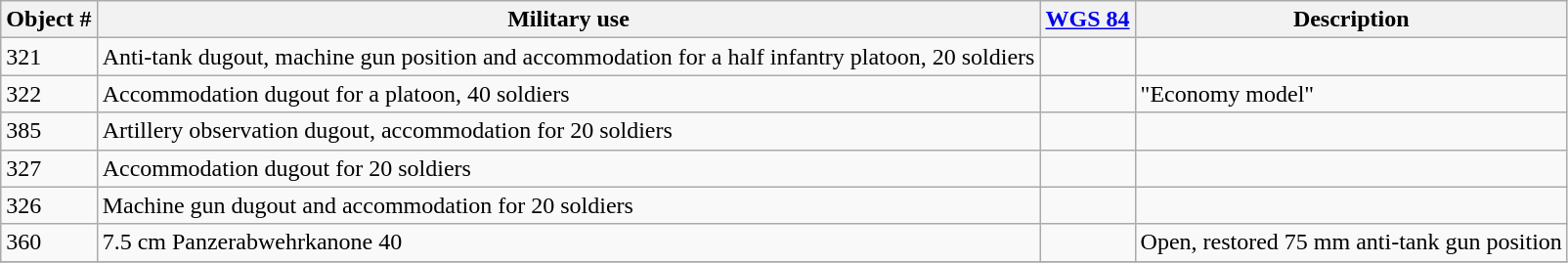<table border="1" class="wikitable">
<tr>
<th>Object #</th>
<th>Military use</th>
<th><a href='#'>WGS 84</a></th>
<th>Description</th>
</tr>
<tr>
<td>321</td>
<td>Anti-tank dugout, machine gun position and accommodation for a half infantry platoon, 20 soldiers</td>
<td></td>
</tr>
<tr>
<td>322</td>
<td>Accommodation dugout for a platoon, 40 soldiers</td>
<td> </td>
<td>"Economy model"</td>
</tr>
<tr>
<td>385</td>
<td>Artillery observation dugout, accommodation for 20 soldiers</td>
<td> </td>
<td></td>
</tr>
<tr>
<td>327</td>
<td>Accommodation dugout for 20 soldiers</td>
<td> </td>
<td></td>
</tr>
<tr>
<td>326</td>
<td>Machine gun dugout and accommodation for 20 soldiers</td>
<td></td>
</tr>
<tr>
<td>360</td>
<td Anti-tank gun position with a 7.5 cm Pak 40>7.5 cm Panzerabwehrkanone 40</td>
<td> </td>
<td>Open, restored 75 mm anti-tank gun position</td>
</tr>
<tr>
</tr>
</table>
